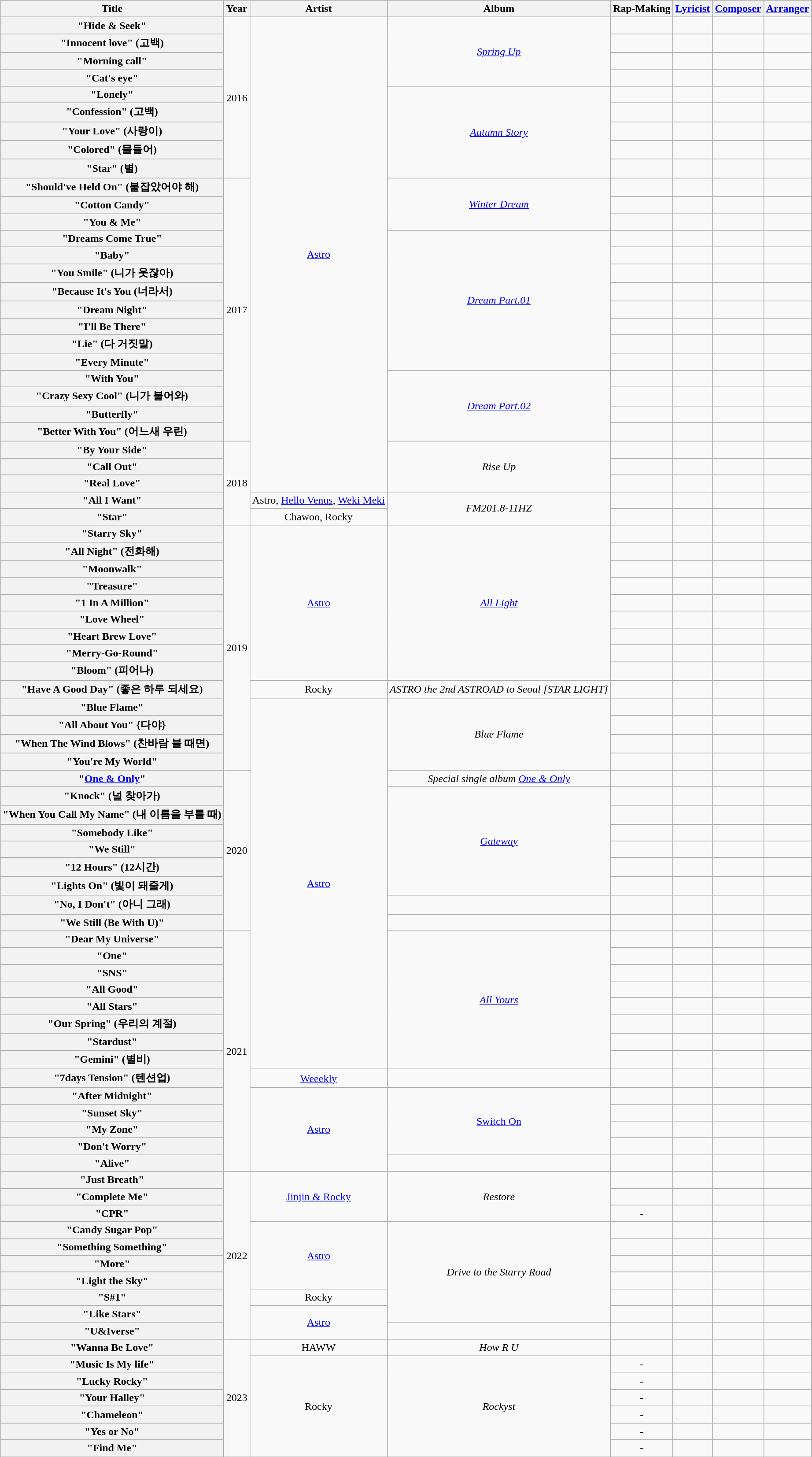<table class="wikitable plainrowheaders" style="text-align:center">
<tr>
<th scope="col">Title</th>
<th scope="col">Year</th>
<th scope="col">Artist</th>
<th scope="col">Album</th>
<th scope="col">Rap-Making</th>
<th scope="col"><a href='#'>Lyricist</a></th>
<th scope="col"><a href='#'>Composer</a></th>
<th scope="col"><a href='#'>Arranger</a></th>
</tr>
<tr>
<th scope="row">"Hide & Seek"</th>
<td rowspan="9">2016</td>
<td rowspan="27"><a href='#'>Astro</a></td>
<td rowspan="4"><em><a href='#'>Spring Up</a></em></td>
<td></td>
<td></td>
<td></td>
<td></td>
</tr>
<tr>
<th scope="row">"Innocent love" (고백)</th>
<td></td>
<td></td>
<td></td>
<td></td>
</tr>
<tr>
<th scope="row">"Morning call"</th>
<td></td>
<td></td>
<td></td>
<td></td>
</tr>
<tr>
<th scope="row">"Cat's eye"</th>
<td></td>
<td></td>
<td></td>
<td></td>
</tr>
<tr>
<th scope="row">"Lonely"</th>
<td rowspan="5"><em><a href='#'>Autumn Story</a></em></td>
<td></td>
<td></td>
<td></td>
<td></td>
</tr>
<tr>
<th scope="row">"Confession" (고백)</th>
<td></td>
<td></td>
<td></td>
<td></td>
</tr>
<tr>
<th scope="row">"Your Love" (사랑이)</th>
<td></td>
<td></td>
<td></td>
<td></td>
</tr>
<tr>
<th scope="row">"Colored" (물들어)</th>
<td></td>
<td></td>
<td></td>
<td></td>
</tr>
<tr>
<th scope="row">"Star" (별)</th>
<td></td>
<td></td>
<td></td>
<td></td>
</tr>
<tr>
<th scope="row">"Should've Held On" (붙잡았어야 해)</th>
<td rowspan="15">2017</td>
<td rowspan="3"><em><a href='#'>Winter Dream</a></em></td>
<td></td>
<td></td>
<td></td>
<td></td>
</tr>
<tr>
<th scope="row">"Cotton Candy"</th>
<td></td>
<td></td>
<td></td>
<td></td>
</tr>
<tr>
<th scope="row">"You & Me"</th>
<td></td>
<td></td>
<td></td>
<td></td>
</tr>
<tr>
<th scope="row">"Dreams Come True"</th>
<td rowspan="8"><em><a href='#'>Dream Part.01</a></em></td>
<td></td>
<td></td>
<td></td>
<td></td>
</tr>
<tr>
<th scope="row">"Baby"</th>
<td></td>
<td></td>
<td></td>
<td></td>
</tr>
<tr>
<th scope="row">"You Smile" (니가 웃잖아)</th>
<td></td>
<td></td>
<td></td>
<td></td>
</tr>
<tr>
<th scope="row">"Because It's You (너라서)</th>
<td></td>
<td></td>
<td></td>
<td></td>
</tr>
<tr>
<th scope="row">"Dream Night"</th>
<td></td>
<td></td>
<td></td>
<td></td>
</tr>
<tr>
<th scope="row">"I'll Be There"</th>
<td></td>
<td></td>
<td></td>
<td></td>
</tr>
<tr>
<th scope="row">"Lie" (다 거짓말)</th>
<td></td>
<td></td>
<td></td>
<td></td>
</tr>
<tr>
<th scope="row">"Every Minute"</th>
<td></td>
<td></td>
<td></td>
<td></td>
</tr>
<tr>
<th scope="row">"With You"</th>
<td rowspan="4"><em><a href='#'>Dream Part.02</a></em></td>
<td></td>
<td></td>
<td></td>
<td></td>
</tr>
<tr>
<th scope="row">"Crazy Sexy Cool" (니가 불어와)</th>
<td></td>
<td></td>
<td></td>
<td></td>
</tr>
<tr>
<th scope="row">"Butterfly"</th>
<td></td>
<td></td>
<td></td>
<td></td>
</tr>
<tr>
<th scope="row">"Better With You" (어느새 우린)</th>
<td></td>
<td></td>
<td></td>
<td></td>
</tr>
<tr>
<th scope="row">"By Your Side"</th>
<td rowspan="5">2018</td>
<td rowspan="3"><em>Rise Up</em></td>
<td></td>
<td></td>
<td></td>
<td></td>
</tr>
<tr>
<th scope="row">"Call Out"</th>
<td></td>
<td></td>
<td></td>
<td></td>
</tr>
<tr>
<th scope="row">"Real Love"</th>
<td></td>
<td></td>
<td></td>
<td></td>
</tr>
<tr>
<th scope="row">"All I Want"</th>
<td>Astro, <a href='#'>Hello Venus</a>, <a href='#'>Weki Meki</a></td>
<td rowspan="2"><em>FM201.8-11HZ</em></td>
<td></td>
<td></td>
<td></td>
<td></td>
</tr>
<tr>
<th scope="row">"Star"</th>
<td>Chawoo, Rocky</td>
<td></td>
<td></td>
<td></td>
<td></td>
</tr>
<tr>
<th scope="row">"Starry Sky"</th>
<td rowspan="14">2019</td>
<td rowspan="9"><a href='#'>Astro</a></td>
<td rowspan="9"><em><a href='#'>All Light</a></em></td>
<td></td>
<td></td>
<td></td>
<td></td>
</tr>
<tr>
<th scope="row">"All Night" (전화해)</th>
<td></td>
<td></td>
<td></td>
<td></td>
</tr>
<tr>
<th scope="row">"Moonwalk"</th>
<td></td>
<td></td>
<td></td>
<td></td>
</tr>
<tr>
<th scope="row">"Treasure"</th>
<td></td>
<td></td>
<td></td>
<td></td>
</tr>
<tr>
<th scope="row">"1 In A Million"</th>
<td></td>
<td></td>
<td></td>
<td></td>
</tr>
<tr>
<th scope="row">"Love Wheel"</th>
<td></td>
<td></td>
<td></td>
<td></td>
</tr>
<tr>
<th scope="row">"Heart Brew Love"</th>
<td></td>
<td></td>
<td></td>
<td></td>
</tr>
<tr>
<th scope="row">"Merry-Go-Round"</th>
<td></td>
<td></td>
<td></td>
<td></td>
</tr>
<tr>
<th scope="row">"Bloom" (피어나)</th>
<td></td>
<td></td>
<td></td>
<td></td>
</tr>
<tr>
<th scope="row">"Have A Good Day" (좋은 하루 되세요)</th>
<td>Rocky</td>
<td><em>ASTRO the 2nd ASTROAD to Seoul [STAR LIGHT]</em></td>
<td></td>
<td></td>
<td></td>
<td></td>
</tr>
<tr>
<th scope="row">"Blue Flame"</th>
<td rowspan="21"><a href='#'>Astro</a></td>
<td rowspan="4"><em>Blue Flame</em></td>
<td></td>
<td></td>
<td></td>
<td></td>
</tr>
<tr>
<th scope="row">"All About You" {다야}</th>
<td></td>
<td></td>
<td></td>
<td></td>
</tr>
<tr>
<th scope="row">"When The Wind Blows" (찬바람 불 때면)</th>
<td></td>
<td></td>
<td></td>
<td></td>
</tr>
<tr>
<th scope="row">"You're My World"</th>
<td></td>
<td></td>
<td></td>
<td></td>
</tr>
<tr>
<th scope="row">"<a href='#'>One & Only</a>"</th>
<td rowspan="9">2020</td>
<td rowspan="1"><em>Special single album <a href='#'>One & Only</a></em></td>
<td></td>
<td></td>
<td></td>
<td></td>
</tr>
<tr>
<th scope="row">"Knock" (널 찾아가)</th>
<td rowspan="6"><em><a href='#'>Gateway</a></em></td>
<td></td>
<td></td>
<td></td>
<td></td>
</tr>
<tr>
<th scope="row">"When You Call My Name" (내 이름을 부를 때)</th>
<td></td>
<td></td>
<td></td>
<td></td>
</tr>
<tr>
<th scope="row">"Somebody Like"</th>
<td></td>
<td></td>
<td></td>
<td></td>
</tr>
<tr>
<th scope="row">"We Still"</th>
<td></td>
<td></td>
<td></td>
<td></td>
</tr>
<tr>
<th scope="row">"12 Hours" (12시간)</th>
<td></td>
<td></td>
<td></td>
<td></td>
</tr>
<tr>
<th scope="row">"Lights On" (빛이 돼줄게)</th>
<td></td>
<td></td>
<td></td>
<td></td>
</tr>
<tr>
<th scope="row">"No, I Don't" (아니 그래)</th>
<td></td>
<td></td>
<td></td>
<td></td>
<td></td>
</tr>
<tr>
<th scope="row">"We Still (Be With U)"</th>
<td></td>
<td></td>
<td></td>
<td></td>
<td></td>
</tr>
<tr>
<th scope="row">"Dear My Universe"</th>
<td rowspan="14">2021</td>
<td rowspan="8"><em><a href='#'>All Yours</a></em></td>
<td></td>
<td></td>
<td></td>
<td></td>
</tr>
<tr>
<th scope="row">"One"</th>
<td></td>
<td></td>
<td></td>
<td></td>
</tr>
<tr>
<th scope="row">"SNS"</th>
<td></td>
<td></td>
<td></td>
<td></td>
</tr>
<tr>
<th scope="row">"All Good"</th>
<td></td>
<td></td>
<td></td>
<td></td>
</tr>
<tr>
<th scope="row">"All Stars"</th>
<td></td>
<td></td>
<td></td>
<td></td>
</tr>
<tr>
<th scope="row">"Our Spring" (우리의 계절)</th>
<td></td>
<td></td>
<td></td>
<td></td>
</tr>
<tr>
<th scope="row">"Stardust"</th>
<td></td>
<td></td>
<td></td>
<td></td>
</tr>
<tr>
<th scope="row">"Gemini" (별비)</th>
<td></td>
<td></td>
<td></td>
<td></td>
</tr>
<tr>
<th scope="row">"7days Tension" (텐션업)</th>
<td><a href='#'>Weeekly</a></td>
<td></td>
<td></td>
<td></td>
<td></td>
<td></td>
</tr>
<tr>
<th scope="row">"After Midnight"</th>
<td rowspan="5"><a href='#'>Astro</a></td>
<td rowspan="4"><a href='#'>Switch On</a></td>
<td></td>
<td></td>
<td></td>
<td></td>
</tr>
<tr>
<th scope="row">"Sunset Sky"</th>
<td></td>
<td></td>
<td></td>
<td></td>
</tr>
<tr>
<th scope="row">"My Zone"</th>
<td></td>
<td></td>
<td></td>
<td></td>
</tr>
<tr>
<th scope="row">"Don't Worry"</th>
<td></td>
<td></td>
<td></td>
<td></td>
</tr>
<tr>
<th scope="row">"Alive"</th>
<td></td>
<td></td>
<td></td>
<td></td>
<td></td>
</tr>
<tr>
<th scope="row">"Just Breath"</th>
<td rowspan="10">2022</td>
<td rowspan="3"><a href='#'>Jinjin & Rocky</a></td>
<td rowspan="3"><em>Restore</em></td>
<td></td>
<td></td>
<td></td>
<td></td>
</tr>
<tr>
<th scope="row">"Complete Me"</th>
<td></td>
<td></td>
<td></td>
<td></td>
</tr>
<tr>
<th scope="row">"CPR"</th>
<td>-</td>
<td></td>
<td></td>
<td></td>
</tr>
<tr>
<th scope="row">"Candy Sugar Pop"</th>
<td rowspan="4"><a href='#'>Astro</a></td>
<td rowspan="6"><em>Drive to the Starry Road</em></td>
<td></td>
<td></td>
<td></td>
<td></td>
</tr>
<tr>
<th scope="row">"Something Something"</th>
<td></td>
<td></td>
<td></td>
<td></td>
</tr>
<tr>
<th scope="row">"More"</th>
<td></td>
<td></td>
<td></td>
<td></td>
</tr>
<tr>
<th scope="row">"Light the Sky"</th>
<td></td>
<td></td>
<td></td>
<td></td>
</tr>
<tr>
<th scope="row">"S#1"</th>
<td rowspan="1">Rocky</td>
<td></td>
<td></td>
<td></td>
<td></td>
</tr>
<tr>
<th scope="row">"Like Stars"</th>
<td rowspan="2"><a href='#'>Astro</a></td>
<td></td>
<td></td>
<td></td>
<td></td>
</tr>
<tr>
<th scope="row">"U&Iverse"</th>
<td></td>
<td></td>
<td></td>
<td></td>
<td></td>
</tr>
<tr>
<th scope="row">"Wanna Be Love"</th>
<td rowspan="7">2023</td>
<td rowspan="1">HAWW</td>
<td rowspan="1"><em>How R U</em></td>
<td></td>
<td></td>
<td></td>
<td></td>
</tr>
<tr>
<th scope="row">"Music Is My life"</th>
<td rowspan="6">Rocky</td>
<td rowspan="6"><em>Rockyst</em></td>
<td>-</td>
<td></td>
<td></td>
<td></td>
</tr>
<tr>
<th scope="row">"Lucky Rocky"</th>
<td>-</td>
<td></td>
<td></td>
<td></td>
</tr>
<tr>
<th scope="row">"Your Halley"</th>
<td>-</td>
<td></td>
<td></td>
<td></td>
</tr>
<tr>
<th scope="row">"Chameleon"</th>
<td>-</td>
<td></td>
<td></td>
<td></td>
</tr>
<tr>
<th scope="row">"Yes or No"</th>
<td>-</td>
<td></td>
<td></td>
<td></td>
</tr>
<tr>
<th scope="row">"Find Me"</th>
<td>-</td>
<td></td>
<td></td>
<td></td>
</tr>
</table>
